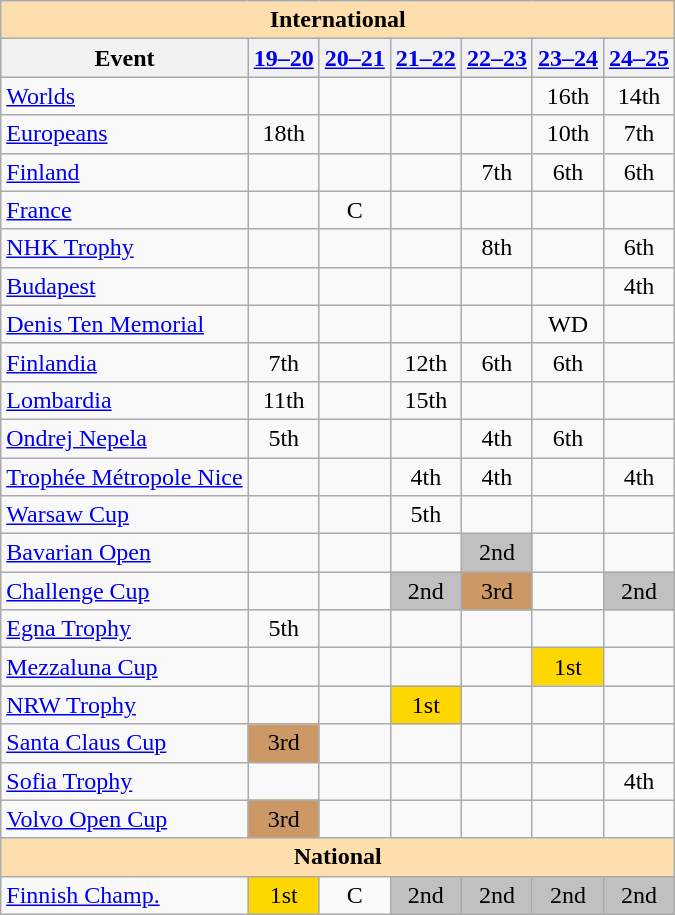<table class="wikitable" style="text-align:center">
<tr>
<th colspan="7" style="background-color: #ffdead; " align="center">International</th>
</tr>
<tr>
<th>Event</th>
<th><a href='#'>19–20</a></th>
<th><a href='#'>20–21</a></th>
<th><a href='#'>21–22</a></th>
<th><a href='#'>22–23</a></th>
<th><a href='#'>23–24</a></th>
<th><a href='#'>24–25</a></th>
</tr>
<tr>
<td align=left><a href='#'>Worlds</a></td>
<td></td>
<td></td>
<td></td>
<td></td>
<td>16th</td>
<td>14th</td>
</tr>
<tr>
<td align=left><a href='#'>Europeans</a></td>
<td>18th</td>
<td></td>
<td></td>
<td></td>
<td>10th</td>
<td>7th</td>
</tr>
<tr>
<td align=left> <a href='#'>Finland</a></td>
<td></td>
<td></td>
<td></td>
<td>7th</td>
<td>6th</td>
<td>6th</td>
</tr>
<tr>
<td align=left> <a href='#'>France</a></td>
<td></td>
<td>C</td>
<td></td>
<td></td>
<td></td>
<td></td>
</tr>
<tr>
<td align=left> <a href='#'>NHK Trophy</a></td>
<td></td>
<td></td>
<td></td>
<td>8th</td>
<td></td>
<td>6th</td>
</tr>
<tr>
<td align=left> <a href='#'>Budapest</a></td>
<td></td>
<td></td>
<td></td>
<td></td>
<td></td>
<td>4th</td>
</tr>
<tr>
<td align=left> <a href='#'>Denis Ten Memorial</a></td>
<td></td>
<td></td>
<td></td>
<td></td>
<td>WD</td>
<td></td>
</tr>
<tr>
<td align=left> <a href='#'>Finlandia</a></td>
<td>7th</td>
<td></td>
<td>12th</td>
<td>6th</td>
<td>6th</td>
<td></td>
</tr>
<tr>
<td align=left> <a href='#'>Lombardia</a></td>
<td>11th</td>
<td></td>
<td>15th</td>
<td></td>
<td></td>
<td></td>
</tr>
<tr>
<td align=left> <a href='#'>Ondrej Nepela</a></td>
<td>5th</td>
<td></td>
<td></td>
<td>4th</td>
<td>6th</td>
<td></td>
</tr>
<tr>
<td align=left>  <a href='#'>Trophée Métropole Nice</a></td>
<td></td>
<td></td>
<td>4th</td>
<td>4th</td>
<td></td>
<td>4th</td>
</tr>
<tr>
<td align="left"> <a href='#'>Warsaw Cup</a></td>
<td></td>
<td></td>
<td>5th</td>
<td></td>
<td></td>
<td></td>
</tr>
<tr>
<td align="left"><a href='#'>Bavarian Open</a></td>
<td></td>
<td></td>
<td></td>
<td bgcolor="silver">2nd</td>
<td></td>
<td></td>
</tr>
<tr>
<td align="left"><a href='#'>Challenge Cup</a></td>
<td></td>
<td></td>
<td bgcolor="silver">2nd</td>
<td bgcolor="cc9966">3rd</td>
<td></td>
<td bgcolor=silver>2nd</td>
</tr>
<tr>
<td align=left><a href='#'>Egna Trophy</a></td>
<td>5th</td>
<td></td>
<td></td>
<td></td>
<td></td>
<td></td>
</tr>
<tr>
<td align=left><a href='#'>Mezzaluna Cup</a></td>
<td></td>
<td></td>
<td></td>
<td></td>
<td bgcolor=gold>1st</td>
<td></td>
</tr>
<tr>
<td align=left><a href='#'>NRW Trophy</a></td>
<td></td>
<td></td>
<td bgcolor=gold>1st</td>
<td></td>
<td></td>
<td></td>
</tr>
<tr>
<td align=left><a href='#'>Santa Claus Cup</a></td>
<td bgcolor=cc9966>3rd</td>
<td></td>
<td></td>
<td></td>
<td></td>
<td></td>
</tr>
<tr>
<td align=left><a href='#'>Sofia Trophy</a></td>
<td></td>
<td></td>
<td></td>
<td></td>
<td></td>
<td>4th</td>
</tr>
<tr>
<td align=left><a href='#'>Volvo Open Cup</a></td>
<td bgcolor=cc9966>3rd</td>
<td></td>
<td></td>
<td></td>
<td></td>
<td></td>
</tr>
<tr>
<th colspan="7" style="background-color: #ffdead; " align="center">National</th>
</tr>
<tr>
<td align=left><a href='#'>Finnish Champ.</a></td>
<td bgcolor=gold>1st</td>
<td>C</td>
<td bgcolor=silver>2nd</td>
<td bgcolor=silver>2nd</td>
<td bgcolor=silver>2nd</td>
<td bgcolor=silver>2nd</td>
</tr>
</table>
